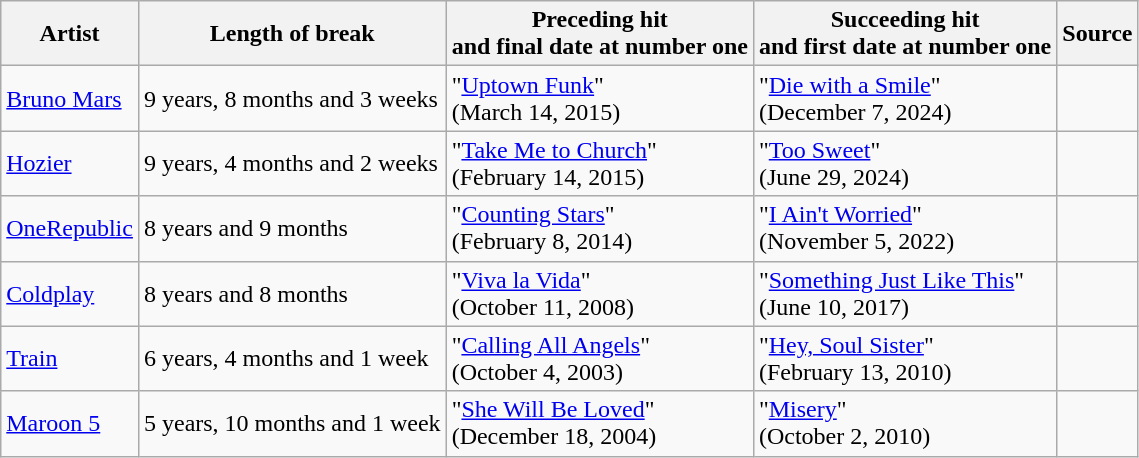<table class="wikitable">
<tr>
<th>Artist</th>
<th>Length of break</th>
<th>Preceding hit<br>and final date at number one</th>
<th>Succeeding hit<br>and first date at number one</th>
<th>Source</th>
</tr>
<tr>
<td><a href='#'>Bruno Mars</a></td>
<td>9 years, 8 months and 3 weeks</td>
<td>"<a href='#'>Uptown Funk</a>"<br>(March 14, 2015)</td>
<td>"<a href='#'>Die with a Smile</a>"<br>(December 7, 2024)</td>
<td></td>
</tr>
<tr>
<td><a href='#'>Hozier</a></td>
<td>9 years, 4 months and 2 weeks</td>
<td>"<a href='#'>Take Me to Church</a>"<br>(February 14, 2015)</td>
<td>"<a href='#'>Too Sweet</a>"<br>(June 29, 2024)</td>
<td></td>
</tr>
<tr>
<td><a href='#'>OneRepublic</a></td>
<td>8 years and 9 months</td>
<td>"<a href='#'>Counting Stars</a>"<br>(February 8, 2014)</td>
<td>"<a href='#'>I Ain't Worried</a>"<br>(November 5, 2022)</td>
<td></td>
</tr>
<tr>
<td><a href='#'>Coldplay</a></td>
<td>8 years and 8 months</td>
<td>"<a href='#'>Viva la Vida</a>"<br>(October 11, 2008)</td>
<td>"<a href='#'>Something Just Like This</a>"<br>(June 10, 2017)</td>
<td></td>
</tr>
<tr>
<td><a href='#'>Train</a></td>
<td>6 years, 4 months and 1 week</td>
<td>"<a href='#'>Calling All Angels</a>"<br>(October 4, 2003)</td>
<td>"<a href='#'>Hey, Soul Sister</a>"<br>(February 13, 2010)</td>
<td></td>
</tr>
<tr>
<td><a href='#'>Maroon 5</a></td>
<td>5 years, 10 months and 1 week</td>
<td>"<a href='#'>She Will Be Loved</a>"<br>(December 18, 2004)</td>
<td>"<a href='#'>Misery</a>"<br>(October 2, 2010)</td>
<td></td>
</tr>
</table>
